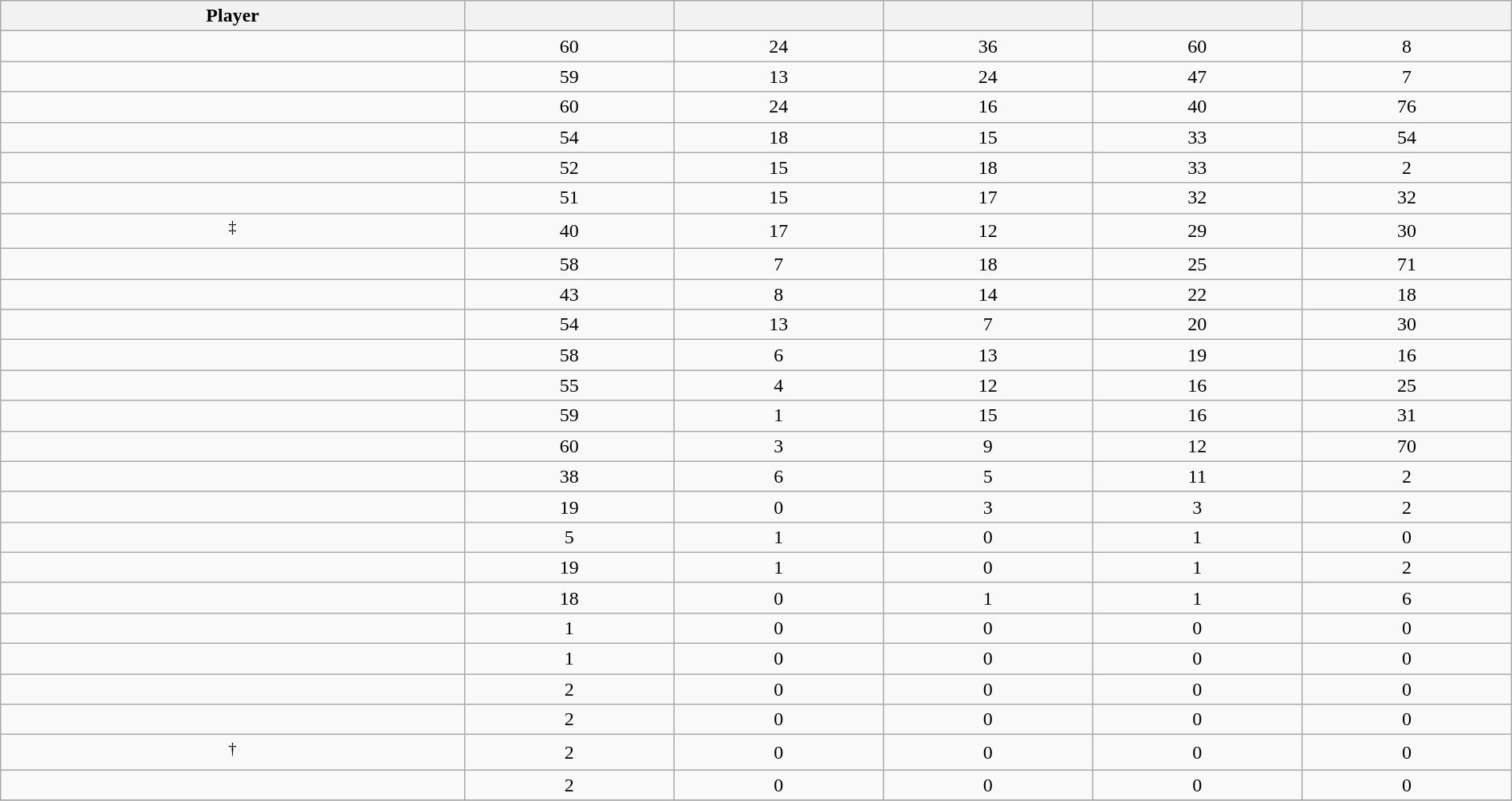<table class="wikitable sortable" style="width:100%;">
<tr align=center>
<th>Player</th>
<th></th>
<th></th>
<th></th>
<th></th>
<th></th>
</tr>
<tr align=center>
<td></td>
<td>60</td>
<td>24</td>
<td>36</td>
<td>60</td>
<td>8</td>
</tr>
<tr align=center>
<td></td>
<td>59</td>
<td>13</td>
<td>24</td>
<td>47</td>
<td>7</td>
</tr>
<tr align=center>
<td></td>
<td>60</td>
<td>24</td>
<td>16</td>
<td>40</td>
<td>76</td>
</tr>
<tr align=center>
<td></td>
<td>54</td>
<td>18</td>
<td>15</td>
<td>33</td>
<td>54</td>
</tr>
<tr align=center>
<td></td>
<td>52</td>
<td>15</td>
<td>18</td>
<td>33</td>
<td>2</td>
</tr>
<tr align=center>
<td></td>
<td>51</td>
<td>15</td>
<td>17</td>
<td>32</td>
<td>32</td>
</tr>
<tr align=center>
<td><sup>‡</sup></td>
<td>40</td>
<td>17</td>
<td>12</td>
<td>29</td>
<td>30</td>
</tr>
<tr align=center>
<td></td>
<td>58</td>
<td>7</td>
<td>18</td>
<td>25</td>
<td>71</td>
</tr>
<tr align=center>
<td></td>
<td>43</td>
<td>8</td>
<td>14</td>
<td>22</td>
<td>18</td>
</tr>
<tr align=center>
<td></td>
<td>54</td>
<td>13</td>
<td>7</td>
<td>20</td>
<td>30</td>
</tr>
<tr align=center>
<td></td>
<td>58</td>
<td>6</td>
<td>13</td>
<td>19</td>
<td>16</td>
</tr>
<tr align=center>
<td></td>
<td>55</td>
<td>4</td>
<td>12</td>
<td>16</td>
<td>25</td>
</tr>
<tr align=center>
<td></td>
<td>59</td>
<td>1</td>
<td>15</td>
<td>16</td>
<td>31</td>
</tr>
<tr align=center>
<td></td>
<td>60</td>
<td>3</td>
<td>9</td>
<td>12</td>
<td>70</td>
</tr>
<tr align=center>
<td></td>
<td>38</td>
<td>6</td>
<td>5</td>
<td>11</td>
<td>2</td>
</tr>
<tr align=center>
<td></td>
<td>19</td>
<td>0</td>
<td>3</td>
<td>3</td>
<td>2</td>
</tr>
<tr align=center>
<td></td>
<td>5</td>
<td>1</td>
<td>0</td>
<td>1</td>
<td>0</td>
</tr>
<tr align=center>
<td></td>
<td>19</td>
<td>1</td>
<td>0</td>
<td>1</td>
<td>2</td>
</tr>
<tr align=center>
<td></td>
<td>18</td>
<td>0</td>
<td>1</td>
<td>1</td>
<td>6</td>
</tr>
<tr align=center>
<td></td>
<td>1</td>
<td>0</td>
<td>0</td>
<td>0</td>
<td>0</td>
</tr>
<tr align=center>
<td></td>
<td>1</td>
<td>0</td>
<td>0</td>
<td>0</td>
<td>0</td>
</tr>
<tr align=center>
<td></td>
<td>2</td>
<td>0</td>
<td>0</td>
<td>0</td>
<td>0</td>
</tr>
<tr align=center>
<td></td>
<td>2</td>
<td>0</td>
<td>0</td>
<td>0</td>
<td>0</td>
</tr>
<tr align=center>
<td><sup>†</sup></td>
<td>2</td>
<td>0</td>
<td>0</td>
<td>0</td>
<td>0</td>
</tr>
<tr align=center>
<td></td>
<td>2</td>
<td>0</td>
<td>0</td>
<td>0</td>
<td>0</td>
</tr>
<tr>
</tr>
</table>
